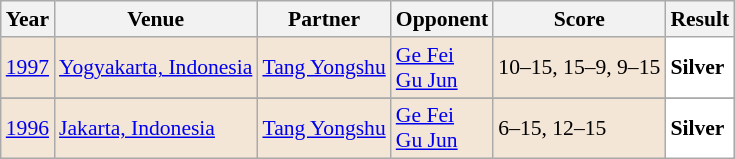<table class="sortable wikitable" style="font-size: 90%;">
<tr>
<th>Year</th>
<th>Venue</th>
<th>Partner</th>
<th>Opponent</th>
<th>Score</th>
<th>Result</th>
</tr>
<tr style="background:#F3E6D7">
<td align="center"><a href='#'>1997</a></td>
<td align="left"><a href='#'>Yogyakarta, Indonesia</a></td>
<td align="left"> <a href='#'>Tang Yongshu</a></td>
<td align="left"> <a href='#'>Ge Fei</a> <br>  <a href='#'>Gu Jun</a></td>
<td align="left">10–15, 15–9, 9–15</td>
<td style="text-align:left; background:white"> <strong>Silver</strong></td>
</tr>
<tr>
</tr>
<tr style="background:#F3E6D7">
<td align="center"><a href='#'>1996</a></td>
<td align="left"><a href='#'>Jakarta, Indonesia</a></td>
<td align="left"> <a href='#'>Tang Yongshu</a></td>
<td align="left"> <a href='#'>Ge Fei</a> <br>  <a href='#'>Gu Jun</a></td>
<td align="left">6–15, 12–15</td>
<td style="text-align:left; background:white"> <strong>Silver</strong></td>
</tr>
</table>
